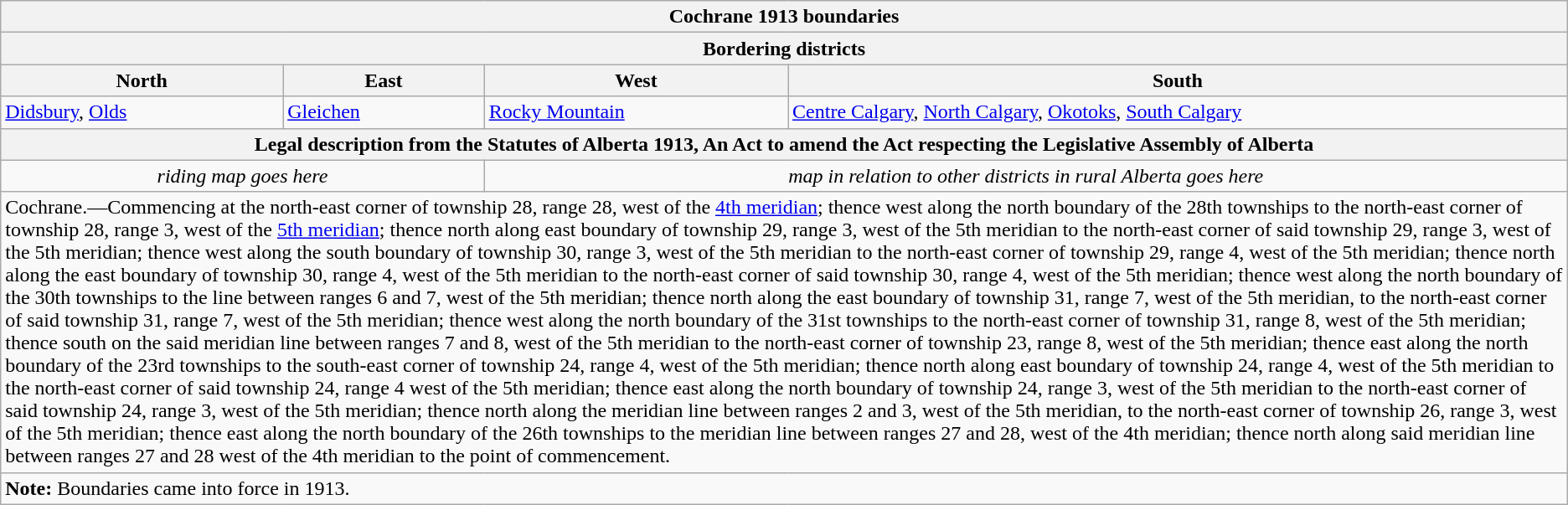<table class="wikitable collapsible collapsed">
<tr>
<th colspan=4>Cochrane 1913 boundaries</th>
</tr>
<tr>
<th colspan=4>Bordering districts</th>
</tr>
<tr>
<th>North</th>
<th>East</th>
<th>West</th>
<th>South</th>
</tr>
<tr>
<td><a href='#'>Didsbury</a>, <a href='#'>Olds</a></td>
<td><a href='#'>Gleichen</a></td>
<td><a href='#'>Rocky Mountain</a></td>
<td><a href='#'>Centre Calgary</a>, <a href='#'>North Calgary</a>, <a href='#'>Okotoks</a>, <a href='#'>South Calgary</a></td>
</tr>
<tr>
<th colspan=4>Legal description from the Statutes of Alberta 1913, An Act to amend the Act respecting the Legislative Assembly of Alberta</th>
</tr>
<tr>
<td colspan=2 align=center><em>riding map goes here</em></td>
<td colspan=2 align=center><em>map in relation to other districts in rural Alberta goes here</em></td>
</tr>
<tr>
<td colspan=4>Cochrane.—Commencing at the north-east corner of township 28, range 28, west of the <a href='#'>4th meridian</a>; thence west along the north boundary of the 28th townships to the north-east corner of township 28, range 3, west of the <a href='#'>5th meridian</a>; thence north along east boundary of township 29, range 3, west of the 5th meridian to the north-east corner of said township 29, range 3, west of the 5th meridian; thence west along the south boundary of township 30, range 3, west of the 5th meridian to the north-east corner of township 29, range 4, west of the 5th meridian; thence north along the east boundary of township 30, range 4, west of the 5th meridian to the north-east corner of said township 30, range 4, west of the 5th meridian; thence west along the north boundary of the 30th townships to the line between ranges 6 and 7, west of the 5th meridian; thence north along the east boundary of township 31, range 7, west of the 5th meridian, to the north-east corner of said township 31, range 7, west of the 5th meridian; thence west along the north boundary of the 31st townships to the north-east corner of township 31, range 8, west of the 5th meridian; thence south on the said meridian line between ranges 7 and 8, west of the 5th meridian to the north-east corner of township 23, range 8, west of the 5th meridian; thence east along the north boundary of the 23rd townships to the south-east corner of township 24, range 4, west of the 5th meridian; thence north along east boundary of township 24, range 4, west of the 5th meridian to the north-east corner of said township 24, range 4 west of the 5th meridian; thence east along the north boundary of township 24, range 3, west of the 5th meridian to the north-east corner of said township 24, range 3, west of the 5th meridian; thence north along the meridian line between ranges 2 and 3, west of the 5th meridian, to the north-east corner of township 26, range 3, west of the 5th meridian; thence east along the north boundary of the 26th townships to the meridian line between ranges 27 and 28, west of the 4th meridian; thence north along said meridian line between ranges 27 and 28 west of the 4th meridian to the point of commencement.</td>
</tr>
<tr>
<td colspan=4><strong>Note:</strong> Boundaries came into force in 1913.</td>
</tr>
</table>
